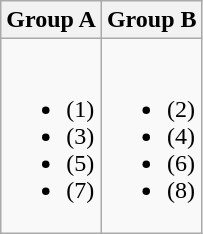<table class="wikitable">
<tr>
<th>Group A</th>
<th>Group B</th>
</tr>
<tr>
<td><br><ul><li> (1)</li><li> (3)</li><li> (5)</li><li> (7)</li></ul></td>
<td><br><ul><li> (2)</li><li> (4)</li><li> (6)</li><li> (8)</li></ul></td>
</tr>
</table>
